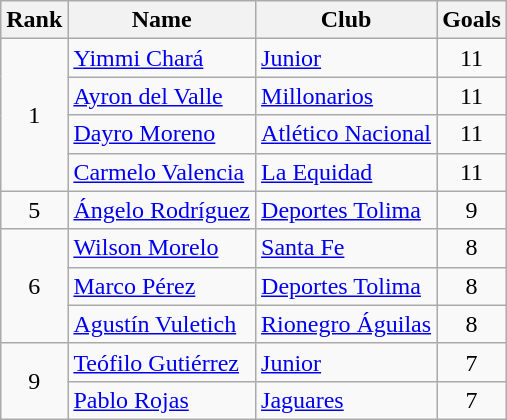<table class="wikitable" border="1">
<tr>
<th>Rank</th>
<th>Name</th>
<th>Club</th>
<th>Goals</th>
</tr>
<tr>
<td rowspan=4 align=center>1</td>
<td> <a href='#'>Yimmi Chará</a></td>
<td><a href='#'>Junior</a></td>
<td align=center>11</td>
</tr>
<tr>
<td> <a href='#'>Ayron del Valle</a></td>
<td><a href='#'>Millonarios</a></td>
<td align=center>11</td>
</tr>
<tr>
<td> <a href='#'>Dayro Moreno</a></td>
<td><a href='#'>Atlético Nacional</a></td>
<td align=center>11</td>
</tr>
<tr>
<td> <a href='#'>Carmelo Valencia</a></td>
<td><a href='#'>La Equidad</a></td>
<td align=center>11</td>
</tr>
<tr>
<td align=center>5</td>
<td> <a href='#'>Ángelo Rodríguez</a></td>
<td><a href='#'>Deportes Tolima</a></td>
<td align=center>9</td>
</tr>
<tr>
<td rowspan=3 align=center>6</td>
<td> <a href='#'>Wilson Morelo</a></td>
<td><a href='#'>Santa Fe</a></td>
<td align=center>8</td>
</tr>
<tr>
<td> <a href='#'>Marco Pérez</a></td>
<td><a href='#'>Deportes Tolima</a></td>
<td align=center>8</td>
</tr>
<tr>
<td> <a href='#'>Agustín Vuletich</a></td>
<td><a href='#'>Rionegro Águilas</a></td>
<td align=center>8</td>
</tr>
<tr>
<td rowspan=2 align=center>9</td>
<td> <a href='#'>Teófilo Gutiérrez</a></td>
<td><a href='#'>Junior</a></td>
<td align=center>7</td>
</tr>
<tr>
<td> <a href='#'>Pablo Rojas</a></td>
<td><a href='#'>Jaguares</a></td>
<td align=center>7</td>
</tr>
</table>
